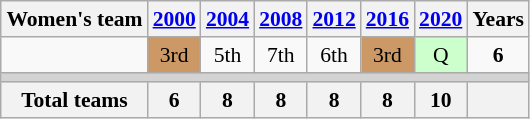<table class="wikitable" style="text-align: center; font-size: 90%; margin-left: 1em;">
<tr>
<th>Women's team</th>
<th><a href='#'>2000</a></th>
<th><a href='#'>2004</a></th>
<th><a href='#'>2008</a></th>
<th><a href='#'>2012</a></th>
<th><a href='#'>2016</a></th>
<th><a href='#'>2020</a></th>
<th>Years</th>
</tr>
<tr>
<td style="text-align: left;"></td>
<td style="background-color: #cc9966;">3rd</td>
<td>5th</td>
<td>7th</td>
<td>6th</td>
<td style="background-color: #cc9966;">3rd</td>
<td style="background-color: #ccffcc;">Q</td>
<td><strong>6</strong></td>
</tr>
<tr style="background-color: lightgrey;">
<td colspan="8"></td>
</tr>
<tr>
<th>Total teams</th>
<th>6</th>
<th>8</th>
<th>8</th>
<th>8</th>
<th>8</th>
<th>10</th>
<th></th>
</tr>
</table>
